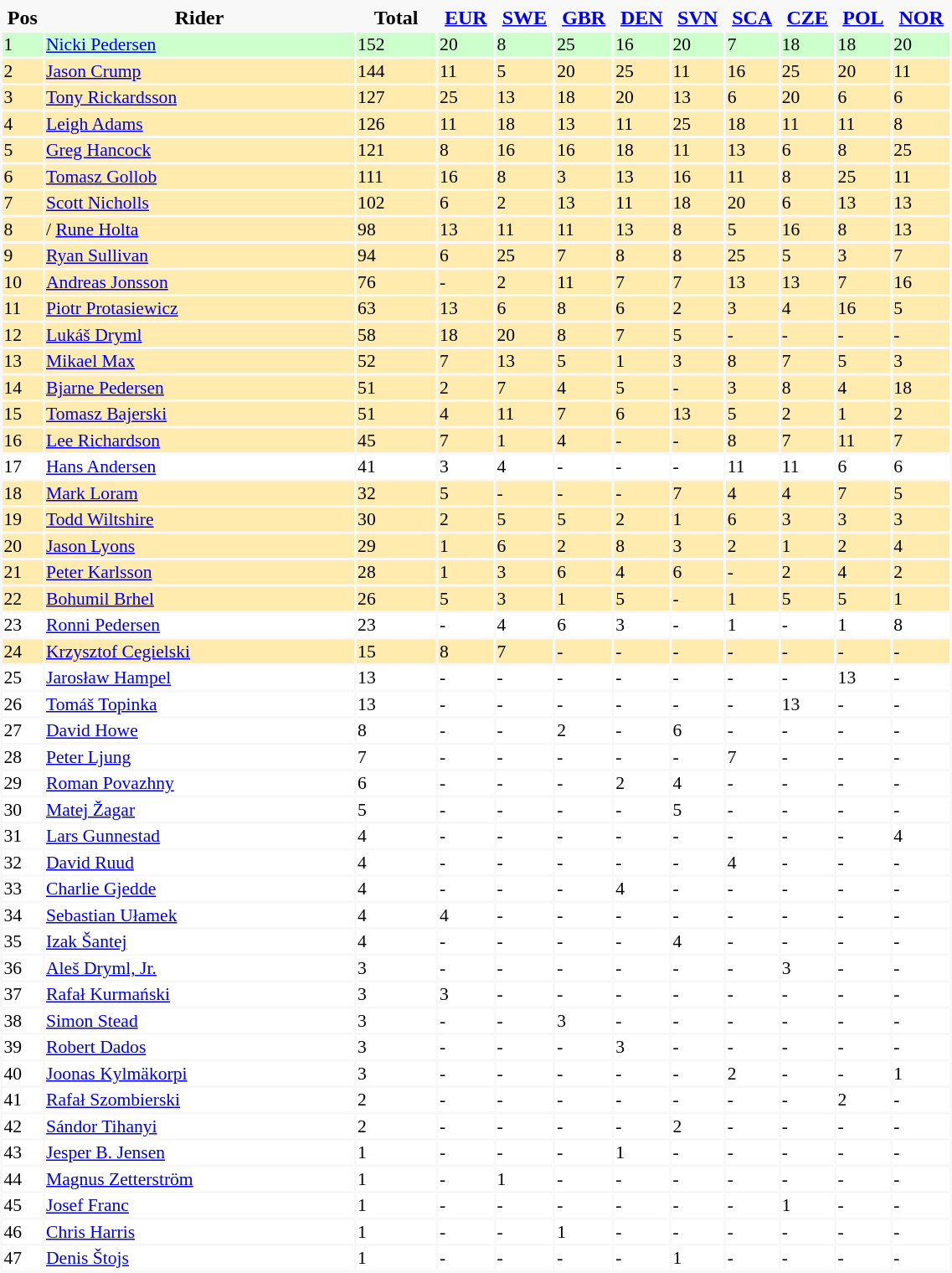<table class="toccolours" style="margin: 0;background:#f8f8f8;" width="60%">
<tr valign="top" align="left" style="font-size: 90%;background:#ffffff;">
</tr>
<tr>
<th width=20>Pos</th>
<th width=200>Rider</th>
<th width=50>Total</th>
<th width=30><a href='#'>EUR</a></th>
<th width=30><a href='#'>SWE</a></th>
<th width=30><a href='#'>GBR</a></th>
<th width=30><a href='#'>DEN</a></th>
<th width=30><a href='#'>SVN</a></th>
<th width=30><a href='#'>SCA</a></th>
<th width=30><a href='#'>CZE</a></th>
<th width=30><a href='#'>POL</a></th>
<th width=30><a href='#'>NOR</a></th>
</tr>
<tr valign="top" align="left" style="font-size: 90%;background:#ccffcc;">
<td>1</td>
<td> <a href='#'>Nicki Pedersen</a></td>
<td>152</td>
<td>20</td>
<td>8</td>
<td>25</td>
<td>16</td>
<td>20</td>
<td>7</td>
<td>18</td>
<td>18</td>
<td>20</td>
</tr>
<tr valign="top" align="left" style="font-size: 90%;background:#ffebad;">
<td>2</td>
<td> <a href='#'>Jason Crump</a></td>
<td>144</td>
<td>11</td>
<td>5</td>
<td>20</td>
<td>25</td>
<td>11</td>
<td>16</td>
<td>25</td>
<td>20</td>
<td>11</td>
</tr>
<tr valign="top" align="left" style="font-size: 90%;background:#ffebad;">
<td>3</td>
<td> <a href='#'>Tony Rickardsson</a></td>
<td>127</td>
<td>25</td>
<td>13</td>
<td>18</td>
<td>20</td>
<td>13</td>
<td>6</td>
<td>20</td>
<td>6</td>
<td>6</td>
</tr>
<tr valign="top" align="left" style="font-size: 90%;background:#ffebad;">
<td>4</td>
<td> <a href='#'>Leigh Adams</a></td>
<td>126</td>
<td>11</td>
<td>18</td>
<td>13</td>
<td>11</td>
<td>25</td>
<td>18</td>
<td>11</td>
<td>11</td>
<td>8</td>
</tr>
<tr valign="top" align="left" style="font-size: 90%;background:#ffebad;">
<td>5</td>
<td> <a href='#'>Greg Hancock</a></td>
<td>121</td>
<td>8</td>
<td>16</td>
<td>16</td>
<td>18</td>
<td>11</td>
<td>13</td>
<td>6</td>
<td>8</td>
<td>25</td>
</tr>
<tr valign="top" align="left" style="font-size: 90%;background:#ffebad;">
<td>6</td>
<td> <a href='#'>Tomasz Gollob</a></td>
<td>111</td>
<td>16</td>
<td>8</td>
<td>3</td>
<td>13</td>
<td>16</td>
<td>11</td>
<td>8</td>
<td>25</td>
<td>11</td>
</tr>
<tr valign="top" align="left" style="font-size: 90%;background:#ffebad;">
<td>7</td>
<td> <a href='#'>Scott Nicholls</a></td>
<td>102</td>
<td>6</td>
<td>2</td>
<td>13</td>
<td>11</td>
<td>18</td>
<td>20</td>
<td>6</td>
<td>13</td>
<td>13</td>
</tr>
<tr valign="top" align="left" style="font-size: 90%;background:#ffebad;">
<td>8</td>
<td>/ <a href='#'>Rune Holta</a></td>
<td>98</td>
<td>13</td>
<td>11</td>
<td>11</td>
<td>13</td>
<td>8</td>
<td>5</td>
<td>16</td>
<td>8</td>
<td>13</td>
</tr>
<tr valign="top" align="left" style="font-size: 90%;background:#ffebad;">
<td>9</td>
<td> <a href='#'>Ryan Sullivan</a></td>
<td>94</td>
<td>6</td>
<td>25</td>
<td>7</td>
<td>8</td>
<td>8</td>
<td>25</td>
<td>5</td>
<td>3</td>
<td>7</td>
</tr>
<tr valign="top" align="left" style="font-size: 90%;background:#ffebad;">
<td>10</td>
<td> <a href='#'>Andreas Jonsson</a></td>
<td>76</td>
<td>-</td>
<td>2</td>
<td>11</td>
<td>7</td>
<td>7</td>
<td>13</td>
<td>13</td>
<td>7</td>
<td>16</td>
</tr>
<tr valign="top" align="left" style="font-size: 90%;background:#ffebad;">
<td>11</td>
<td> <a href='#'>Piotr Protasiewicz</a></td>
<td>63</td>
<td>13</td>
<td>6</td>
<td>8</td>
<td>6</td>
<td>2</td>
<td>3</td>
<td>4</td>
<td>16</td>
<td>5</td>
</tr>
<tr valign="top" align="left" style="font-size: 90%;background:#ffebad;">
<td>12</td>
<td> <a href='#'>Lukáš Dryml</a></td>
<td>58</td>
<td>18</td>
<td>20</td>
<td>8</td>
<td>7</td>
<td>5</td>
<td>-</td>
<td>-</td>
<td>-</td>
<td>-</td>
</tr>
<tr valign="top" align="left" style="font-size: 90%;background:#ffebad;">
<td>13</td>
<td> <a href='#'>Mikael Max</a></td>
<td>52</td>
<td>7</td>
<td>13</td>
<td>5</td>
<td>1</td>
<td>3</td>
<td>8</td>
<td>7</td>
<td>5</td>
<td>3</td>
</tr>
<tr valign="top" align="left" style="font-size: 90%;background:#ffebad;">
<td>14</td>
<td> <a href='#'>Bjarne Pedersen</a></td>
<td>51</td>
<td>2</td>
<td>7</td>
<td>4</td>
<td>5</td>
<td>-</td>
<td>3</td>
<td>8</td>
<td>4</td>
<td>18</td>
</tr>
<tr valign="top" align="left" style="font-size: 90%;background:#ffebad;">
<td>15</td>
<td> <a href='#'>Tomasz Bajerski</a></td>
<td>51</td>
<td>4</td>
<td>11</td>
<td>7</td>
<td>6</td>
<td>13</td>
<td>5</td>
<td>2</td>
<td>1</td>
<td>2</td>
</tr>
<tr valign="top" align="left" style="font-size: 90%;background:#ffebad;">
<td>16</td>
<td> <a href='#'>Lee Richardson</a></td>
<td>45</td>
<td>7</td>
<td>1</td>
<td>4</td>
<td>-</td>
<td>-</td>
<td>8</td>
<td>7</td>
<td>11</td>
<td>7</td>
</tr>
<tr valign="top" align="left" style="font-size: 90%;background:#ffffff;">
<td>17</td>
<td> <a href='#'>Hans Andersen</a></td>
<td>41</td>
<td>3</td>
<td>4</td>
<td>-</td>
<td>-</td>
<td>-</td>
<td>11</td>
<td>11</td>
<td>6</td>
<td>6</td>
</tr>
<tr valign="top" align="left" style="font-size: 90%;background:#ffebad;">
<td>18</td>
<td> <a href='#'>Mark Loram</a></td>
<td>32</td>
<td>5</td>
<td>-</td>
<td>-</td>
<td>-</td>
<td>7</td>
<td>4</td>
<td>4</td>
<td>7</td>
<td>5</td>
</tr>
<tr valign="top" align="left" style="font-size: 90%;background:#ffebad;">
<td>19</td>
<td> <a href='#'>Todd Wiltshire</a></td>
<td>30</td>
<td>2</td>
<td>5</td>
<td>5</td>
<td>2</td>
<td>1</td>
<td>6</td>
<td>3</td>
<td>3</td>
<td>3</td>
</tr>
<tr valign="top" align="left" style="font-size: 90%;background:#ffebad;">
<td>20</td>
<td> <a href='#'>Jason Lyons</a></td>
<td>29</td>
<td>1</td>
<td>6</td>
<td>2</td>
<td>8</td>
<td>3</td>
<td>2</td>
<td>1</td>
<td>2</td>
<td>4</td>
</tr>
<tr valign="top" align="left" style="font-size: 90%;background:#ffebad;">
<td>21</td>
<td> <a href='#'>Peter Karlsson</a></td>
<td>28</td>
<td>1</td>
<td>3</td>
<td>6</td>
<td>4</td>
<td>6</td>
<td>-</td>
<td>2</td>
<td>4</td>
<td>2</td>
</tr>
<tr valign="top" align="left" style="font-size: 90%;background:#ffebad;">
<td>22</td>
<td> <a href='#'>Bohumil Brhel</a></td>
<td>26</td>
<td>5</td>
<td>3</td>
<td>1</td>
<td>5</td>
<td>-</td>
<td>1</td>
<td>5</td>
<td>5</td>
<td>1</td>
</tr>
<tr valign="top" align="left" style="font-size: 90%;background:#ffffff;">
<td>23</td>
<td> <a href='#'>Ronni Pedersen</a></td>
<td>23</td>
<td>-</td>
<td>4</td>
<td>6</td>
<td>3</td>
<td>-</td>
<td>1</td>
<td>-</td>
<td>1</td>
<td>8</td>
</tr>
<tr valign="top" align="left" style="font-size: 90%;background:#ffebad;">
<td>24</td>
<td> <a href='#'>Krzysztof Cegielski</a></td>
<td>15</td>
<td>8</td>
<td>7</td>
<td>-</td>
<td>-</td>
<td>-</td>
<td>-</td>
<td>-</td>
<td>-</td>
<td>-</td>
</tr>
<tr valign="top" align="left" style="font-size: 90%;background:#ffffff;">
<td>25</td>
<td> <a href='#'>Jarosław Hampel</a></td>
<td>13</td>
<td>-</td>
<td>-</td>
<td>-</td>
<td>-</td>
<td>-</td>
<td>-</td>
<td>-</td>
<td>13</td>
<td>-</td>
</tr>
<tr valign="top" align="left" style="font-size: 90%;background:#ffffff;">
<td>26</td>
<td> <a href='#'>Tomáš Topinka</a></td>
<td>13</td>
<td>-</td>
<td>-</td>
<td>-</td>
<td>-</td>
<td>-</td>
<td>-</td>
<td>13</td>
<td>-</td>
<td>-</td>
</tr>
<tr valign="top" align="left" style="font-size: 90%;background:#ffffff;">
<td>27</td>
<td> <a href='#'>David Howe</a></td>
<td>8</td>
<td>-</td>
<td>-</td>
<td>2</td>
<td>-</td>
<td>6</td>
<td>-</td>
<td>-</td>
<td>-</td>
<td>-</td>
</tr>
<tr valign="top" align="left" style="font-size: 90%;background:#ffffff;">
<td>28</td>
<td> <a href='#'>Peter Ljung</a></td>
<td>7</td>
<td>-</td>
<td>-</td>
<td>-</td>
<td>-</td>
<td>-</td>
<td>7</td>
<td>-</td>
<td>-</td>
<td>-</td>
</tr>
<tr valign="top" align="left" style="font-size: 90%;background:#ffffff;">
<td>29</td>
<td> <a href='#'>Roman Povazhny</a></td>
<td>6</td>
<td>-</td>
<td>-</td>
<td>-</td>
<td>2</td>
<td>4</td>
<td>-</td>
<td>-</td>
<td>-</td>
<td>-</td>
</tr>
<tr valign="top" align="left" style="font-size: 90%;background:#ffffff;">
<td>30</td>
<td> <a href='#'>Matej Žagar</a></td>
<td>5</td>
<td>-</td>
<td>-</td>
<td>-</td>
<td>-</td>
<td>5</td>
<td>-</td>
<td>-</td>
<td>-</td>
<td>-</td>
</tr>
<tr valign="top" align="left" style="font-size: 90%;background:#ffffff;">
<td>31</td>
<td> <a href='#'>Lars Gunnestad</a></td>
<td>4</td>
<td>-</td>
<td>-</td>
<td>-</td>
<td>-</td>
<td>-</td>
<td>-</td>
<td>-</td>
<td>-</td>
<td>4</td>
</tr>
<tr valign="top" align="left" style="font-size: 90%;background:#ffffff;">
<td>32</td>
<td> <a href='#'>David Ruud</a></td>
<td>4</td>
<td>-</td>
<td>-</td>
<td>-</td>
<td>-</td>
<td>-</td>
<td>4</td>
<td>-</td>
<td>-</td>
<td>-</td>
</tr>
<tr valign="top" align="left" style="font-size: 90%;background:#ffffff;">
<td>33</td>
<td> <a href='#'>Charlie Gjedde</a></td>
<td>4</td>
<td>-</td>
<td>-</td>
<td>-</td>
<td>4</td>
<td>-</td>
<td>-</td>
<td>-</td>
<td>-</td>
<td>-</td>
</tr>
<tr valign="top" align="left" style="font-size: 90%;background:#ffffff;">
<td>34</td>
<td> <a href='#'>Sebastian Ułamek</a></td>
<td>4</td>
<td>4</td>
<td>-</td>
<td>-</td>
<td>-</td>
<td>-</td>
<td>-</td>
<td>-</td>
<td>-</td>
<td>-</td>
</tr>
<tr valign="top" align="left" style="font-size: 90%;background:#ffffff;">
<td>35</td>
<td> <a href='#'>Izak Šantej</a></td>
<td>4</td>
<td>-</td>
<td>-</td>
<td>-</td>
<td>-</td>
<td>4</td>
<td>-</td>
<td>-</td>
<td>-</td>
<td>-</td>
</tr>
<tr valign="top" align="left" style="font-size: 90%;background:#ffffff;">
<td>36</td>
<td> <a href='#'>Aleš Dryml, Jr.</a></td>
<td>3</td>
<td>-</td>
<td>-</td>
<td>-</td>
<td>-</td>
<td>-</td>
<td>-</td>
<td>3</td>
<td>-</td>
<td>-</td>
</tr>
<tr valign="top" align="left" style="font-size: 90%;background:#ffffff;">
<td>37</td>
<td> <a href='#'>Rafał Kurmański</a></td>
<td>3</td>
<td>3</td>
<td>-</td>
<td>-</td>
<td>-</td>
<td>-</td>
<td>-</td>
<td>-</td>
<td>-</td>
<td>-</td>
</tr>
<tr valign="top" align="left" style="font-size: 90%;background:#ffffff;">
<td>38</td>
<td> <a href='#'>Simon Stead</a></td>
<td>3</td>
<td>-</td>
<td>-</td>
<td>3</td>
<td>-</td>
<td>-</td>
<td>-</td>
<td>-</td>
<td>-</td>
<td>-</td>
</tr>
<tr valign="top" align="left" style="font-size: 90%;background:#ffffff;">
<td>39</td>
<td> <a href='#'>Robert Dados</a></td>
<td>3</td>
<td>-</td>
<td>-</td>
<td>-</td>
<td>3</td>
<td>-</td>
<td>-</td>
<td>-</td>
<td>-</td>
<td>-</td>
</tr>
<tr valign="top" align="left" style="font-size: 90%;background:#ffffff;">
<td>40</td>
<td> <a href='#'>Joonas Kylmäkorpi</a></td>
<td>3</td>
<td>-</td>
<td>-</td>
<td>-</td>
<td>-</td>
<td>-</td>
<td>2</td>
<td>-</td>
<td>-</td>
<td>1</td>
</tr>
<tr valign="top" align="left" style="font-size: 90%;background:#ffffff;">
<td>41</td>
<td> <a href='#'>Rafał Szombierski</a></td>
<td>2</td>
<td>-</td>
<td>-</td>
<td>-</td>
<td>-</td>
<td>-</td>
<td>-</td>
<td>-</td>
<td>2</td>
<td>-</td>
</tr>
<tr valign="top" align="left" style="font-size: 90%;background:#ffffff;">
<td>42</td>
<td> <a href='#'>Sándor Tihanyi</a></td>
<td>2</td>
<td>-</td>
<td>-</td>
<td>-</td>
<td>-</td>
<td>2</td>
<td>-</td>
<td>-</td>
<td>-</td>
<td>-</td>
</tr>
<tr valign="top" align="left" style="font-size: 90%;background:#ffffff;">
<td>43</td>
<td> <a href='#'>Jesper B. Jensen</a></td>
<td>1</td>
<td>-</td>
<td>-</td>
<td>-</td>
<td>1</td>
<td>-</td>
<td>-</td>
<td>-</td>
<td>-</td>
<td>-</td>
</tr>
<tr valign="top" align="left" style="font-size: 90%;background:#ffffff;">
<td>44</td>
<td> <a href='#'>Magnus Zetterström</a></td>
<td>1</td>
<td>-</td>
<td>1</td>
<td>-</td>
<td>-</td>
<td>-</td>
<td>-</td>
<td>-</td>
<td>-</td>
<td>-</td>
</tr>
<tr valign="top" align="left" style="font-size: 90%;background:#ffffff;">
<td>45</td>
<td> <a href='#'>Josef Franc</a></td>
<td>1</td>
<td>-</td>
<td>-</td>
<td>-</td>
<td>-</td>
<td>-</td>
<td>-</td>
<td>1</td>
<td>-</td>
<td>-</td>
</tr>
<tr valign="top" align="left" style="font-size: 90%;background:#ffffff;">
<td>46</td>
<td> <a href='#'>Chris Harris</a></td>
<td>1</td>
<td>-</td>
<td>-</td>
<td>1</td>
<td>-</td>
<td>-</td>
<td>-</td>
<td>-</td>
<td>-</td>
<td>-</td>
</tr>
<tr valign="top" align="left" style="font-size: 90%;background:#ffffff;">
<td>47</td>
<td> <a href='#'>Denis Štojs</a></td>
<td>1</td>
<td>-</td>
<td>-</td>
<td>-</td>
<td>-</td>
<td>1</td>
<td>-</td>
<td>-</td>
<td>-</td>
<td>-</td>
</tr>
</table>
